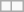<table class="wikitable floatright">
<tr>
<td></td>
<td></td>
</tr>
</table>
